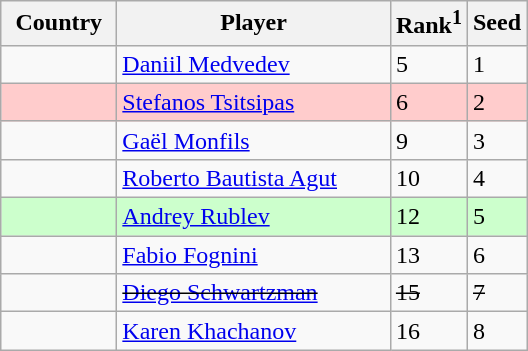<table class="sortable wikitable">
<tr>
<th width="70">Country</th>
<th width="175">Player</th>
<th>Rank<sup>1</sup></th>
<th>Seed</th>
</tr>
<tr>
<td></td>
<td><a href='#'>Daniil Medvedev</a></td>
<td>5</td>
<td>1</td>
</tr>
<tr bgcolor=#fcc>
<td></td>
<td><a href='#'>Stefanos Tsitsipas</a></td>
<td>6</td>
<td>2</td>
</tr>
<tr>
<td></td>
<td><a href='#'>Gaël Monfils</a></td>
<td>9</td>
<td>3</td>
</tr>
<tr>
<td></td>
<td><a href='#'>Roberto Bautista Agut</a></td>
<td>10</td>
<td>4</td>
</tr>
<tr bgcolor=#cfc>
<td></td>
<td><a href='#'>Andrey Rublev</a></td>
<td>12</td>
<td>5</td>
</tr>
<tr>
<td></td>
<td><a href='#'>Fabio Fognini</a></td>
<td>13</td>
<td>6</td>
</tr>
<tr>
<td><s></s></td>
<td><s><a href='#'>Diego Schwartzman</a></s></td>
<td><s>15</s></td>
<td><s>7</s></td>
</tr>
<tr>
<td></td>
<td><a href='#'>Karen Khachanov</a></td>
<td>16</td>
<td>8</td>
</tr>
</table>
